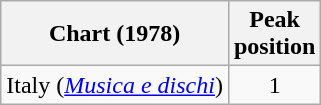<table class="wikitable sortable">
<tr>
<th align="left">Chart (1978)</th>
<th align="left">Peak<br>position</th>
</tr>
<tr>
<td align="left">Italy (<em><a href='#'>Musica e dischi</a></em>)</td>
<td align="center">1</td>
</tr>
</table>
